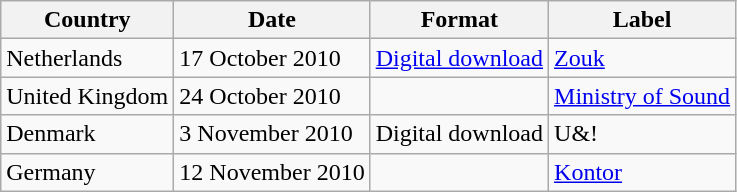<table class="wikitable">
<tr>
<th>Country</th>
<th>Date</th>
<th>Format</th>
<th>Label</th>
</tr>
<tr>
<td>Netherlands</td>
<td>17 October 2010</td>
<td><a href='#'>Digital download</a></td>
<td><a href='#'>Zouk</a></td>
</tr>
<tr>
<td>United Kingdom</td>
<td>24 October 2010</td>
<td></td>
<td><a href='#'>Ministry of Sound</a></td>
</tr>
<tr>
<td>Denmark</td>
<td>3 November 2010</td>
<td>Digital download</td>
<td>U&!</td>
</tr>
<tr>
<td>Germany</td>
<td>12 November 2010</td>
<td></td>
<td><a href='#'>Kontor</a></td>
</tr>
</table>
